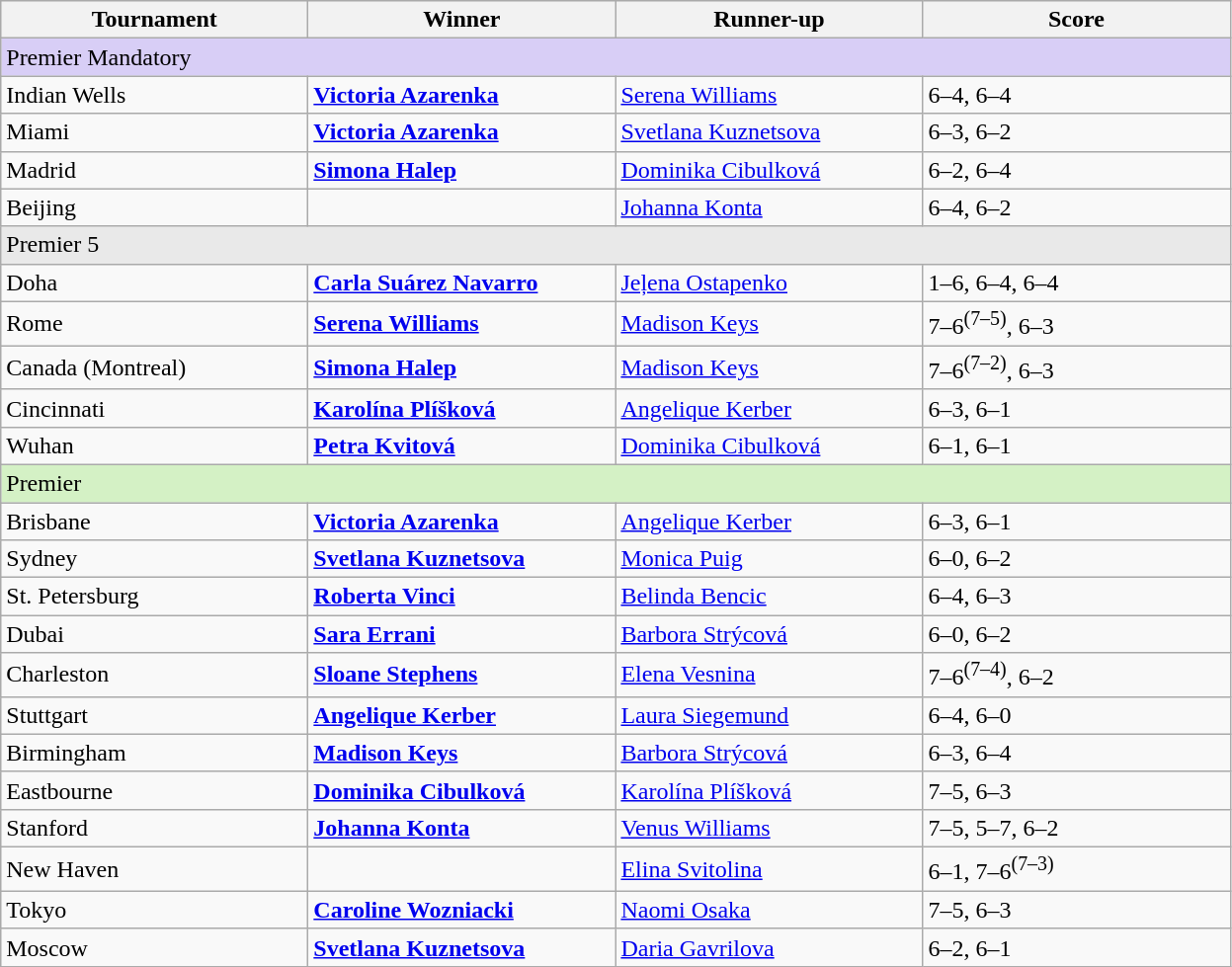<table class="wikitable nowrap">
<tr bgcolor="#efefef">
<th width=200>Tournament</th>
<th width=200>Winner</th>
<th width=200>Runner-up</th>
<th width=200>Score</th>
</tr>
<tr bgcolor="#d8cef6">
<td colspan="4">Premier Mandatory</td>
</tr>
<tr>
<td>Indian Wells</td>
<td><strong> <a href='#'>Victoria Azarenka</a></strong></td>
<td> <a href='#'>Serena Williams</a></td>
<td>6–4, 6–4</td>
</tr>
<tr>
<td>Miami</td>
<td><strong> <a href='#'>Victoria Azarenka</a></strong></td>
<td> <a href='#'>Svetlana Kuznetsova</a></td>
<td>6–3, 6–2</td>
</tr>
<tr>
<td>Madrid</td>
<td><strong> <a href='#'>Simona Halep</a></strong></td>
<td> <a href='#'>Dominika Cibulková</a></td>
<td>6–2, 6–4</td>
</tr>
<tr>
<td>Beijing</td>
<td><strong></strong></td>
<td> <a href='#'>Johanna Konta</a></td>
<td>6–4, 6–2</td>
</tr>
<tr bgcolor="#E9E9E9">
<td colspan="4">Premier 5</td>
</tr>
<tr>
<td>Doha</td>
<td><strong> <a href='#'>Carla Suárez Navarro</a></strong></td>
<td> <a href='#'>Jeļena Ostapenko</a></td>
<td>1–6, 6–4, 6–4</td>
</tr>
<tr>
<td>Rome</td>
<td><strong> <a href='#'>Serena Williams</a></strong></td>
<td> <a href='#'>Madison Keys</a></td>
<td>7–6<sup>(7–5)</sup>, 6–3</td>
</tr>
<tr>
<td>Canada (Montreal)</td>
<td><strong> <a href='#'>Simona Halep</a></strong></td>
<td> <a href='#'>Madison Keys</a></td>
<td>7–6<sup>(7–2)</sup>, 6–3</td>
</tr>
<tr>
<td>Cincinnati</td>
<td><strong> <a href='#'>Karolína Plíšková</a></strong></td>
<td> <a href='#'>Angelique Kerber</a></td>
<td>6–3, 6–1</td>
</tr>
<tr>
<td>Wuhan</td>
<td><strong> <a href='#'>Petra Kvitová</a></strong></td>
<td> <a href='#'>Dominika Cibulková</a></td>
<td>6–1, 6–1</td>
</tr>
<tr bgcolor="#D4F1C5">
<td colspan="4">Premier</td>
</tr>
<tr>
<td>Brisbane</td>
<td><strong> <a href='#'>Victoria Azarenka</a></strong></td>
<td> <a href='#'>Angelique Kerber</a></td>
<td>6–3, 6–1</td>
</tr>
<tr>
<td>Sydney</td>
<td><strong> <a href='#'>Svetlana Kuznetsova</a></strong></td>
<td> <a href='#'>Monica Puig</a></td>
<td>6–0, 6–2</td>
</tr>
<tr>
<td>St. Petersburg</td>
<td><strong> <a href='#'>Roberta Vinci</a></strong></td>
<td> <a href='#'>Belinda Bencic</a></td>
<td>6–4, 6–3</td>
</tr>
<tr>
<td>Dubai</td>
<td><strong> <a href='#'>Sara Errani</a></strong></td>
<td> <a href='#'>Barbora Strýcová</a></td>
<td>6–0, 6–2</td>
</tr>
<tr>
<td>Charleston</td>
<td><strong> <a href='#'>Sloane Stephens</a></strong></td>
<td> <a href='#'>Elena Vesnina</a></td>
<td>7–6<sup>(7–4)</sup>, 6–2</td>
</tr>
<tr>
<td>Stuttgart</td>
<td><strong> <a href='#'>Angelique Kerber</a></strong></td>
<td> <a href='#'>Laura Siegemund</a></td>
<td>6–4, 6–0</td>
</tr>
<tr>
<td>Birmingham</td>
<td><strong> <a href='#'>Madison Keys</a></strong></td>
<td> <a href='#'>Barbora Strýcová</a></td>
<td>6–3, 6–4</td>
</tr>
<tr>
<td>Eastbourne</td>
<td><strong> <a href='#'>Dominika Cibulková</a></strong></td>
<td> <a href='#'>Karolína Plíšková</a></td>
<td>7–5, 6–3</td>
</tr>
<tr>
<td>Stanford</td>
<td><strong> <a href='#'>Johanna Konta</a></strong></td>
<td> <a href='#'>Venus Williams</a></td>
<td>7–5, 5–7, 6–2</td>
</tr>
<tr>
<td>New Haven</td>
<td><strong></strong></td>
<td> <a href='#'>Elina Svitolina</a></td>
<td>6–1, 7–6<sup>(7–3)</sup></td>
</tr>
<tr>
<td>Tokyo</td>
<td><strong> <a href='#'>Caroline Wozniacki</a></strong></td>
<td> <a href='#'>Naomi Osaka</a></td>
<td>7–5, 6–3</td>
</tr>
<tr>
<td>Moscow</td>
<td><strong> <a href='#'>Svetlana Kuznetsova</a></strong></td>
<td> <a href='#'>Daria Gavrilova</a></td>
<td>6–2, 6–1</td>
</tr>
</table>
